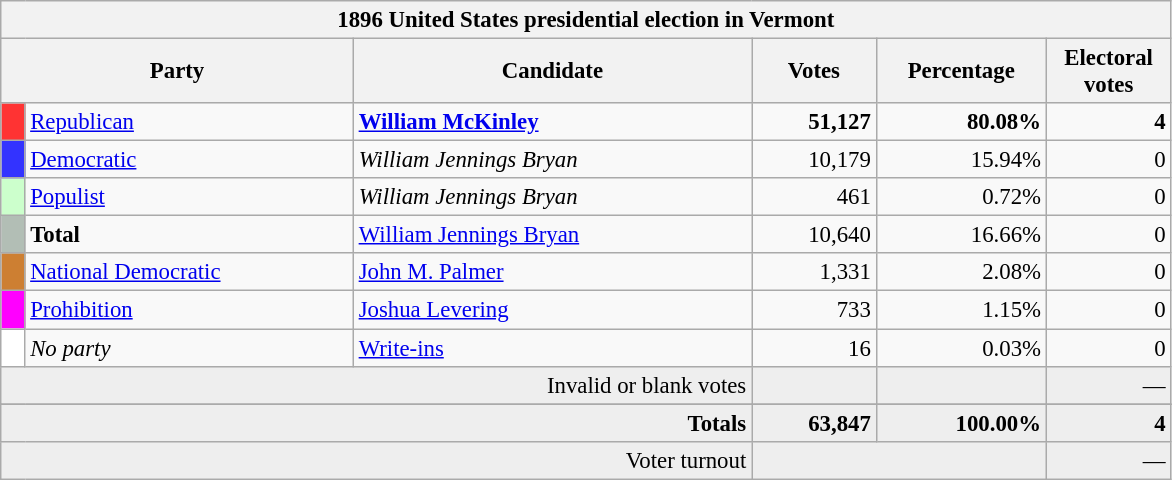<table class="wikitable" style="font-size: 95%;">
<tr>
<th colspan="6">1896 United States presidential election in Vermont</th>
</tr>
<tr>
<th colspan="2" style="width: 15em">Party</th>
<th style="width: 17em">Candidate</th>
<th style="width: 5em">Votes</th>
<th style="width: 7em">Percentage</th>
<th style="width: 5em">Electoral votes</th>
</tr>
<tr>
<th style="background-color:#FF3333; width: 3px"></th>
<td style="width: 130px"><a href='#'>Republican</a></td>
<td><strong><a href='#'>William McKinley</a></strong></td>
<td align="right"><strong>51,127</strong></td>
<td align="right"><strong>80.08%</strong></td>
<td align="right"><strong>4</strong></td>
</tr>
<tr>
<th style="background-color:#3333FF; width: 3px"></th>
<td style="width: 130px"><a href='#'>Democratic</a></td>
<td><em>William Jennings Bryan</em></td>
<td align="right">10,179</td>
<td align="right">15.94%</td>
<td align="right">0</td>
</tr>
<tr>
<th style="background-color:#CCFFCC; width: 3px"></th>
<td style="width: 130px"><a href='#'>Populist</a></td>
<td><em>William Jennings Bryan</em></td>
<td align="right">461</td>
<td align="right">0.72%</td>
<td align="right">0</td>
</tr>
<tr>
<th style="background-color:#B2BEB5; width: 3px"></th>
<td style="width: 130px"><strong> Total</strong></td>
<td><a href='#'>William Jennings Bryan</a></td>
<td align="right">10,640</td>
<td align="right">16.66%</td>
<td align="right">0</td>
</tr>
<tr>
<th style="background-color:#CD7F32; width: 3px"></th>
<td style="width: 130px"><a href='#'>National Democratic</a></td>
<td><a href='#'>John M. Palmer</a></td>
<td align="right">1,331</td>
<td align="right">2.08%</td>
<td align="right">0</td>
</tr>
<tr>
<th style="background-color:#FF00FF; width: 3px"></th>
<td style="width: 130px"><a href='#'>Prohibition</a></td>
<td><a href='#'>Joshua Levering</a></td>
<td align="right">733</td>
<td align="right">1.15%</td>
<td align="right">0</td>
</tr>
<tr>
<th style="background-color:#FFFFFF; width: 3px"></th>
<td style="width: 130px"><em>No party</em></td>
<td><a href='#'>Write-ins</a></td>
<td align="right">16</td>
<td align="right">0.03%</td>
<td align="right">0</td>
</tr>
<tr bgcolor="#EEEEEE">
<td colspan="3" align="right">Invalid or blank votes</td>
<td align="right"></td>
<td align="right"></td>
<td align="right">—</td>
</tr>
<tr bgcolor="#EEEEEE">
</tr>
<tr>
</tr>
<tr bgcolor="#EEEEEE">
<td colspan="3" align="right"><strong>Totals</strong></td>
<td align="right"><strong>63,847</strong></td>
<td align="right"><strong>100.00%</strong></td>
<td align="right"><strong>4</strong></td>
</tr>
<tr bgcolor="#EEEEEE">
<td colspan="3" align="right">Voter turnout</td>
<td colspan="2" align="right"></td>
<td align="right">—</td>
</tr>
</table>
